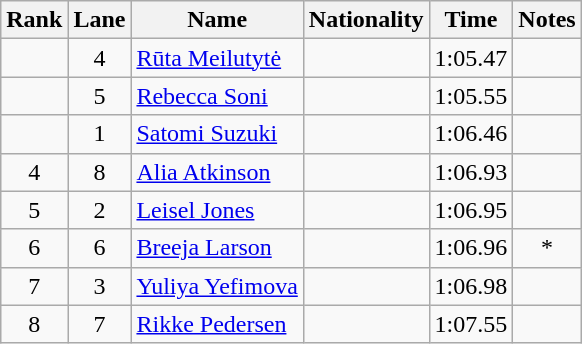<table class="wikitable sortable" style="text-align:center">
<tr>
<th>Rank</th>
<th>Lane</th>
<th>Name</th>
<th>Nationality</th>
<th>Time</th>
<th>Notes</th>
</tr>
<tr>
<td></td>
<td>4</td>
<td align=left><a href='#'>Rūta Meilutytė</a></td>
<td align=left></td>
<td>1:05.47</td>
<td></td>
</tr>
<tr>
<td></td>
<td>5</td>
<td align=left><a href='#'>Rebecca Soni</a></td>
<td align=left></td>
<td>1:05.55</td>
<td></td>
</tr>
<tr>
<td></td>
<td>1</td>
<td align=left><a href='#'>Satomi Suzuki</a></td>
<td align=left></td>
<td>1:06.46</td>
<td></td>
</tr>
<tr>
<td>4</td>
<td>8</td>
<td align=left><a href='#'>Alia Atkinson</a></td>
<td align=left></td>
<td>1:06.93</td>
<td></td>
</tr>
<tr>
<td>5</td>
<td>2</td>
<td align=left><a href='#'>Leisel Jones</a></td>
<td align=left></td>
<td>1:06.95</td>
<td></td>
</tr>
<tr>
<td>6</td>
<td>6</td>
<td align=left><a href='#'>Breeja Larson</a></td>
<td align=left></td>
<td>1:06.96</td>
<td>*</td>
</tr>
<tr>
<td>7</td>
<td>3</td>
<td align=left><a href='#'>Yuliya Yefimova</a></td>
<td align=left></td>
<td>1:06.98</td>
<td></td>
</tr>
<tr>
<td>8</td>
<td>7</td>
<td align=left><a href='#'>Rikke Pedersen</a></td>
<td align=left></td>
<td>1:07.55</td>
<td></td>
</tr>
</table>
